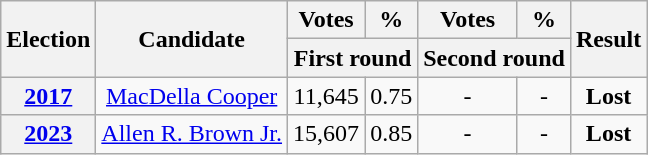<table class=wikitable style=text-align:center>
<tr>
<th rowspan="2">Election</th>
<th rowspan="2">Candidate</th>
<th>Votes</th>
<th>%</th>
<th>Votes</th>
<th>%</th>
<th rowspan="2">Result</th>
</tr>
<tr>
<th colspan="2">First round</th>
<th colspan="2">Second round</th>
</tr>
<tr>
<th><a href='#'>2017</a></th>
<td><a href='#'>MacDella Cooper</a></td>
<td>11,645</td>
<td>0.75</td>
<td>-</td>
<td>-</td>
<td><strong>Lost</strong> </td>
</tr>
<tr>
<th><a href='#'>2023</a></th>
<td><a href='#'>Allen R. Brown Jr.</a></td>
<td>15,607</td>
<td>0.85</td>
<td>-</td>
<td>-</td>
<td><strong>Lost</strong> </td>
</tr>
</table>
